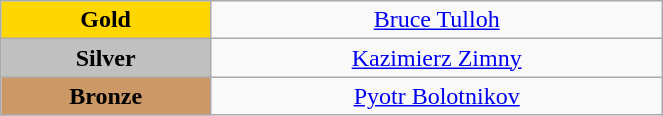<table class="wikitable" style="text-align:center; " width="35%">
<tr>
<td bgcolor="gold"><strong>Gold</strong></td>
<td><a href='#'>Bruce Tulloh</a><br>  <small><em></em></small></td>
</tr>
<tr>
<td bgcolor="silver"><strong>Silver</strong></td>
<td><a href='#'>Kazimierz Zimny</a><br>  <small><em></em></small></td>
</tr>
<tr>
<td bgcolor="CC9966"><strong>Bronze</strong></td>
<td><a href='#'>Pyotr Bolotnikov</a><br>  <small><em></em></small></td>
</tr>
</table>
